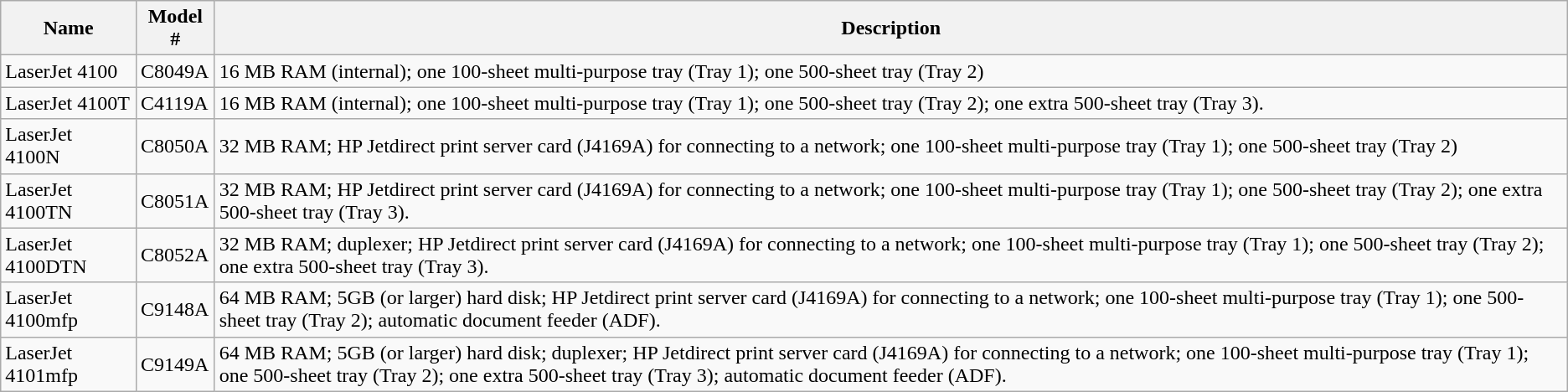<table class="wikitable">
<tr>
<th>Name</th>
<th>Model #</th>
<th>Description</th>
</tr>
<tr>
<td>LaserJet 4100</td>
<td>C8049A</td>
<td>16 MB RAM (internal); one 100-sheet multi-purpose tray (Tray 1); one 500-sheet tray (Tray 2)</td>
</tr>
<tr>
<td>LaserJet 4100T</td>
<td>C4119A</td>
<td>16 MB RAM (internal); one 100-sheet multi-purpose tray (Tray 1); one 500-sheet tray (Tray 2); one extra 500-sheet tray (Tray 3).</td>
</tr>
<tr>
<td>LaserJet 4100N</td>
<td>C8050A</td>
<td>32 MB RAM; HP Jetdirect print server card (J4169A) for connecting to a network; one 100-sheet multi-purpose tray (Tray 1); one 500-sheet tray (Tray 2)</td>
</tr>
<tr>
<td>LaserJet 4100TN</td>
<td>C8051A</td>
<td>32 MB RAM; HP Jetdirect print server card (J4169A) for connecting to a network; one 100-sheet multi-purpose tray (Tray 1); one 500-sheet tray (Tray 2); one extra 500-sheet tray (Tray 3).</td>
</tr>
<tr>
<td>LaserJet 4100DTN</td>
<td>C8052A</td>
<td>32 MB RAM; duplexer; HP Jetdirect print server card (J4169A) for connecting to a network; one 100-sheet multi-purpose tray (Tray 1); one 500-sheet tray (Tray 2); one extra 500-sheet tray (Tray 3).</td>
</tr>
<tr>
<td>LaserJet 4100mfp</td>
<td>C9148A</td>
<td>64 MB RAM; 5GB (or larger) hard disk; HP Jetdirect print server card (J4169A) for connecting to a network; one 100-sheet multi-purpose tray (Tray 1); one 500-sheet tray (Tray 2); automatic document feeder (ADF).</td>
</tr>
<tr>
<td>LaserJet 4101mfp</td>
<td>C9149A</td>
<td>64 MB RAM; 5GB (or larger) hard disk; duplexer; HP Jetdirect print server card (J4169A) for connecting to a network; one 100-sheet multi-purpose tray (Tray 1); one 500-sheet tray (Tray 2); one extra 500-sheet tray (Tray 3); automatic document feeder (ADF).</td>
</tr>
</table>
